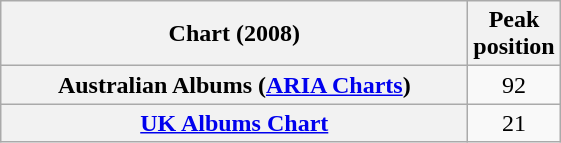<table class="wikitable sortable plainrowheaders">
<tr>
<th scope="col" style="width:19em;">Chart (2008)</th>
<th scope="col">Peak<br>position</th>
</tr>
<tr>
<th scope="row">Australian Albums (<a href='#'>ARIA Charts</a>)</th>
<td align="center">92</td>
</tr>
<tr>
<th scope="row"><a href='#'>UK Albums Chart</a></th>
<td align="center">21</td>
</tr>
</table>
